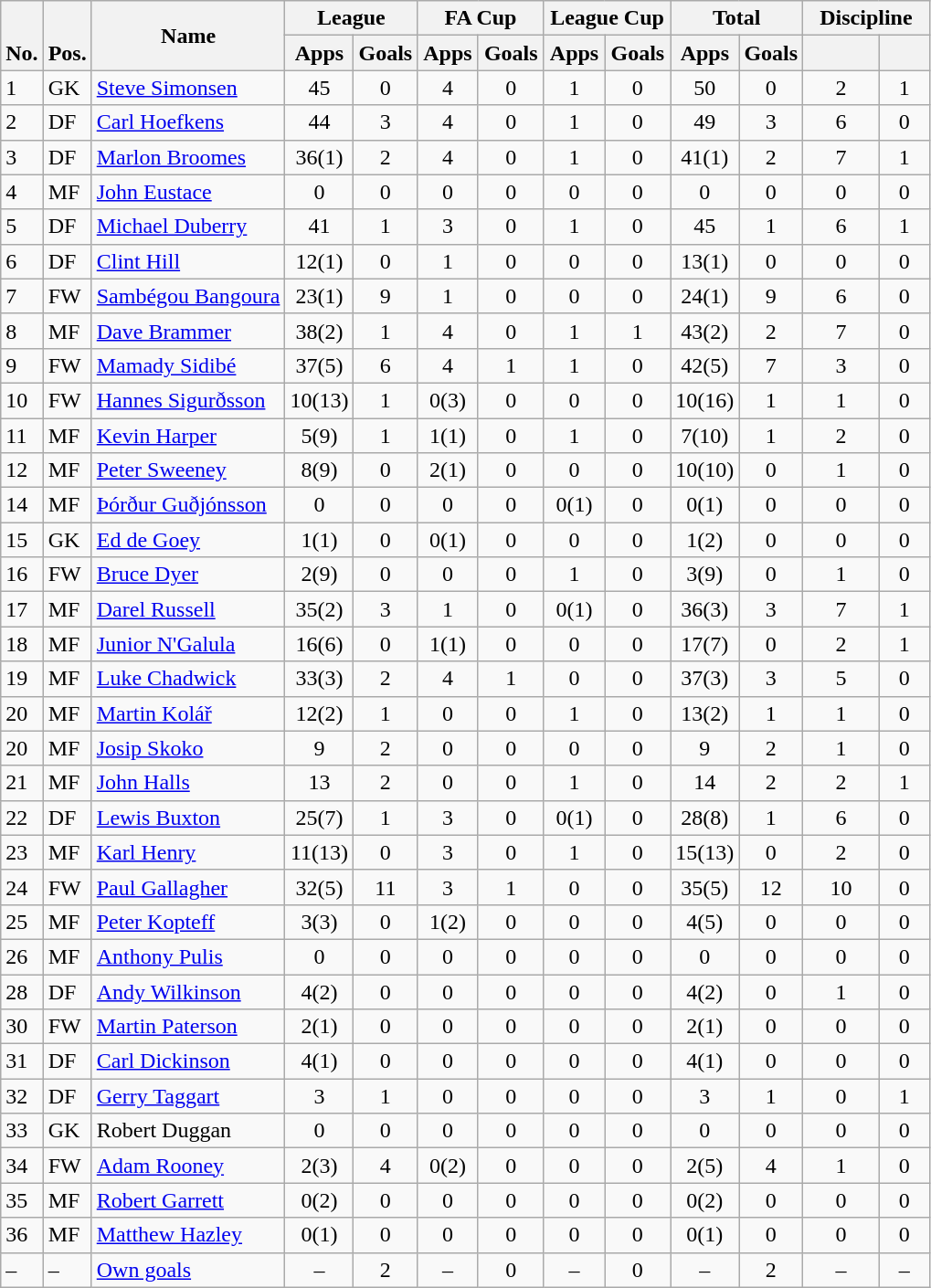<table class="wikitable" style="text-align:center">
<tr>
<th rowspan="2" valign="bottom">No.</th>
<th rowspan="2" valign="bottom">Pos.</th>
<th rowspan="2">Name</th>
<th colspan="2" width="85">League</th>
<th colspan="2" width="85">FA Cup</th>
<th colspan="2" width="85">League Cup</th>
<th colspan="2" width="85">Total</th>
<th colspan="2" width="85">Discipline</th>
</tr>
<tr>
<th>Apps</th>
<th>Goals</th>
<th>Apps</th>
<th>Goals</th>
<th>Apps</th>
<th>Goals</th>
<th>Apps</th>
<th>Goals</th>
<th></th>
<th></th>
</tr>
<tr>
<td align="left">1</td>
<td align="left">GK</td>
<td align="left"> <a href='#'>Steve Simonsen</a></td>
<td>45</td>
<td>0</td>
<td>4</td>
<td>0</td>
<td>1</td>
<td>0</td>
<td>50</td>
<td>0</td>
<td>2</td>
<td>1</td>
</tr>
<tr>
<td align="left">2</td>
<td align="left">DF</td>
<td align="left"> <a href='#'>Carl Hoefkens</a></td>
<td>44</td>
<td>3</td>
<td>4</td>
<td>0</td>
<td>1</td>
<td>0</td>
<td>49</td>
<td>3</td>
<td>6</td>
<td>0</td>
</tr>
<tr>
<td align="left">3</td>
<td align="left">DF</td>
<td align="left"> <a href='#'>Marlon Broomes</a></td>
<td>36(1)</td>
<td>2</td>
<td>4</td>
<td>0</td>
<td>1</td>
<td>0</td>
<td>41(1)</td>
<td>2</td>
<td>7</td>
<td>1</td>
</tr>
<tr>
<td align="left">4</td>
<td align="left">MF</td>
<td align="left"> <a href='#'>John Eustace</a></td>
<td>0</td>
<td>0</td>
<td>0</td>
<td>0</td>
<td>0</td>
<td>0</td>
<td>0</td>
<td>0</td>
<td>0</td>
<td>0</td>
</tr>
<tr>
<td align="left">5</td>
<td align="left">DF</td>
<td align="left"> <a href='#'>Michael Duberry</a></td>
<td>41</td>
<td>1</td>
<td>3</td>
<td>0</td>
<td>1</td>
<td>0</td>
<td>45</td>
<td>1</td>
<td>6</td>
<td>1</td>
</tr>
<tr>
<td align="left">6</td>
<td align="left">DF</td>
<td align="left"> <a href='#'>Clint Hill</a></td>
<td>12(1)</td>
<td>0</td>
<td>1</td>
<td>0</td>
<td>0</td>
<td>0</td>
<td>13(1)</td>
<td>0</td>
<td>0</td>
<td>0</td>
</tr>
<tr>
<td align="left">7</td>
<td align="left">FW</td>
<td align="left"> <a href='#'>Sambégou Bangoura</a></td>
<td>23(1)</td>
<td>9</td>
<td>1</td>
<td>0</td>
<td>0</td>
<td>0</td>
<td>24(1)</td>
<td>9</td>
<td>6</td>
<td>0</td>
</tr>
<tr>
<td align="left">8</td>
<td align="left">MF</td>
<td align="left"> <a href='#'>Dave Brammer</a></td>
<td>38(2)</td>
<td>1</td>
<td>4</td>
<td>0</td>
<td>1</td>
<td>1</td>
<td>43(2)</td>
<td>2</td>
<td>7</td>
<td>0</td>
</tr>
<tr>
<td align="left">9</td>
<td align="left">FW</td>
<td align="left"> <a href='#'>Mamady Sidibé</a></td>
<td>37(5)</td>
<td>6</td>
<td>4</td>
<td>1</td>
<td>1</td>
<td>0</td>
<td>42(5)</td>
<td>7</td>
<td>3</td>
<td>0</td>
</tr>
<tr>
<td align="left">10</td>
<td align="left">FW</td>
<td align="left"> <a href='#'>Hannes Sigurðsson</a></td>
<td>10(13)</td>
<td>1</td>
<td>0(3)</td>
<td>0</td>
<td>0</td>
<td>0</td>
<td>10(16)</td>
<td>1</td>
<td>1</td>
<td>0</td>
</tr>
<tr>
<td align="left">11</td>
<td align="left">MF</td>
<td align="left"> <a href='#'>Kevin Harper</a></td>
<td>5(9)</td>
<td>1</td>
<td>1(1)</td>
<td>0</td>
<td>1</td>
<td>0</td>
<td>7(10)</td>
<td>1</td>
<td>2</td>
<td>0</td>
</tr>
<tr>
<td align="left">12</td>
<td align="left">MF</td>
<td align="left"> <a href='#'>Peter Sweeney</a></td>
<td>8(9)</td>
<td>0</td>
<td>2(1)</td>
<td>0</td>
<td>0</td>
<td>0</td>
<td>10(10)</td>
<td>0</td>
<td>1</td>
<td>0</td>
</tr>
<tr>
<td align="left">14</td>
<td align="left">MF</td>
<td align="left"> <a href='#'>Þórður Guðjónsson</a></td>
<td>0</td>
<td>0</td>
<td>0</td>
<td>0</td>
<td>0(1)</td>
<td>0</td>
<td>0(1)</td>
<td>0</td>
<td>0</td>
<td>0</td>
</tr>
<tr>
<td align="left">15</td>
<td align="left">GK</td>
<td align="left"> <a href='#'>Ed de Goey</a></td>
<td>1(1)</td>
<td>0</td>
<td>0(1)</td>
<td>0</td>
<td>0</td>
<td>0</td>
<td>1(2)</td>
<td>0</td>
<td>0</td>
<td>0</td>
</tr>
<tr>
<td align="left">16</td>
<td align="left">FW</td>
<td align="left"> <a href='#'>Bruce Dyer</a></td>
<td>2(9)</td>
<td>0</td>
<td>0</td>
<td>0</td>
<td>1</td>
<td>0</td>
<td>3(9)</td>
<td>0</td>
<td>1</td>
<td>0</td>
</tr>
<tr>
<td align="left">17</td>
<td align="left">MF</td>
<td align="left"> <a href='#'>Darel Russell</a></td>
<td>35(2)</td>
<td>3</td>
<td>1</td>
<td>0</td>
<td>0(1)</td>
<td>0</td>
<td>36(3)</td>
<td>3</td>
<td>7</td>
<td>1</td>
</tr>
<tr>
<td align="left">18</td>
<td align="left">MF</td>
<td align="left"> <a href='#'>Junior N'Galula</a></td>
<td>16(6)</td>
<td>0</td>
<td>1(1)</td>
<td>0</td>
<td>0</td>
<td>0</td>
<td>17(7)</td>
<td>0</td>
<td>2</td>
<td>1</td>
</tr>
<tr>
<td align="left">19</td>
<td align="left">MF</td>
<td align="left"> <a href='#'>Luke Chadwick</a></td>
<td>33(3)</td>
<td>2</td>
<td>4</td>
<td>1</td>
<td>0</td>
<td>0</td>
<td>37(3)</td>
<td>3</td>
<td>5</td>
<td>0</td>
</tr>
<tr>
<td align="left">20</td>
<td align="left">MF</td>
<td align="left"> <a href='#'>Martin Kolář</a></td>
<td>12(2)</td>
<td>1</td>
<td>0</td>
<td>0</td>
<td>1</td>
<td>0</td>
<td>13(2)</td>
<td>1</td>
<td>1</td>
<td>0</td>
</tr>
<tr>
<td align="left">20</td>
<td align="left">MF</td>
<td align="left"> <a href='#'>Josip Skoko</a></td>
<td>9</td>
<td>2</td>
<td>0</td>
<td>0</td>
<td>0</td>
<td>0</td>
<td>9</td>
<td>2</td>
<td>1</td>
<td>0</td>
</tr>
<tr>
<td align="left">21</td>
<td align="left">MF</td>
<td align="left"> <a href='#'>John Halls</a></td>
<td>13</td>
<td>2</td>
<td>0</td>
<td>0</td>
<td>1</td>
<td>0</td>
<td>14</td>
<td>2</td>
<td>2</td>
<td>1</td>
</tr>
<tr>
<td align="left">22</td>
<td align="left">DF</td>
<td align="left"> <a href='#'>Lewis Buxton</a></td>
<td>25(7)</td>
<td>1</td>
<td>3</td>
<td>0</td>
<td>0(1)</td>
<td>0</td>
<td>28(8)</td>
<td>1</td>
<td>6</td>
<td>0</td>
</tr>
<tr>
<td align="left">23</td>
<td align="left">MF</td>
<td align="left"> <a href='#'>Karl Henry</a></td>
<td>11(13)</td>
<td>0</td>
<td>3</td>
<td>0</td>
<td>1</td>
<td>0</td>
<td>15(13)</td>
<td>0</td>
<td>2</td>
<td>0</td>
</tr>
<tr>
<td align="left">24</td>
<td align="left">FW</td>
<td align="left"> <a href='#'>Paul Gallagher</a></td>
<td>32(5)</td>
<td>11</td>
<td>3</td>
<td>1</td>
<td>0</td>
<td>0</td>
<td>35(5)</td>
<td>12</td>
<td>10</td>
<td>0</td>
</tr>
<tr>
<td align="left">25</td>
<td align="left">MF</td>
<td align="left"> <a href='#'>Peter Kopteff</a></td>
<td>3(3)</td>
<td>0</td>
<td>1(2)</td>
<td>0</td>
<td>0</td>
<td>0</td>
<td>4(5)</td>
<td>0</td>
<td>0</td>
<td>0</td>
</tr>
<tr>
<td align="left">26</td>
<td align="left">MF</td>
<td align="left"> <a href='#'>Anthony Pulis</a></td>
<td>0</td>
<td>0</td>
<td>0</td>
<td>0</td>
<td>0</td>
<td>0</td>
<td>0</td>
<td>0</td>
<td>0</td>
<td>0</td>
</tr>
<tr>
<td align="left">28</td>
<td align="left">DF</td>
<td align="left"> <a href='#'>Andy Wilkinson</a></td>
<td>4(2)</td>
<td>0</td>
<td>0</td>
<td>0</td>
<td>0</td>
<td>0</td>
<td>4(2)</td>
<td>0</td>
<td>1</td>
<td>0</td>
</tr>
<tr>
<td align="left">30</td>
<td align="left">FW</td>
<td align="left"> <a href='#'>Martin Paterson</a></td>
<td>2(1)</td>
<td>0</td>
<td>0</td>
<td>0</td>
<td>0</td>
<td>0</td>
<td>2(1)</td>
<td>0</td>
<td>0</td>
<td>0</td>
</tr>
<tr>
<td align="left">31</td>
<td align="left">DF</td>
<td align="left"> <a href='#'>Carl Dickinson</a></td>
<td>4(1)</td>
<td>0</td>
<td>0</td>
<td>0</td>
<td>0</td>
<td>0</td>
<td>4(1)</td>
<td>0</td>
<td>0</td>
<td>0</td>
</tr>
<tr>
<td align="left">32</td>
<td align="left">DF</td>
<td align="left"> <a href='#'>Gerry Taggart</a></td>
<td>3</td>
<td>1</td>
<td>0</td>
<td>0</td>
<td>0</td>
<td>0</td>
<td>3</td>
<td>1</td>
<td>0</td>
<td>1</td>
</tr>
<tr>
<td align="left">33</td>
<td align="left">GK</td>
<td align="left"> Robert Duggan</td>
<td>0</td>
<td>0</td>
<td>0</td>
<td>0</td>
<td>0</td>
<td>0</td>
<td>0</td>
<td>0</td>
<td>0</td>
<td>0</td>
</tr>
<tr>
<td align="left">34</td>
<td align="left">FW</td>
<td align="left"> <a href='#'>Adam Rooney</a></td>
<td>2(3)</td>
<td>4</td>
<td>0(2)</td>
<td>0</td>
<td>0</td>
<td>0</td>
<td>2(5)</td>
<td>4</td>
<td>1</td>
<td>0</td>
</tr>
<tr>
<td align="left">35</td>
<td align="left">MF</td>
<td align="left"> <a href='#'>Robert Garrett</a></td>
<td>0(2)</td>
<td>0</td>
<td>0</td>
<td>0</td>
<td>0</td>
<td>0</td>
<td>0(2)</td>
<td>0</td>
<td>0</td>
<td>0</td>
</tr>
<tr>
<td align="left">36</td>
<td align="left">MF</td>
<td align="left"> <a href='#'>Matthew Hazley</a></td>
<td>0(1)</td>
<td>0</td>
<td>0</td>
<td>0</td>
<td>0</td>
<td>0</td>
<td>0(1)</td>
<td>0</td>
<td>0</td>
<td>0</td>
</tr>
<tr>
<td align="left">–</td>
<td align="left">–</td>
<td align="left"><a href='#'>Own goals</a></td>
<td>–</td>
<td>2</td>
<td>–</td>
<td>0</td>
<td>–</td>
<td>0</td>
<td>–</td>
<td>2</td>
<td>–</td>
<td>–</td>
</tr>
</table>
